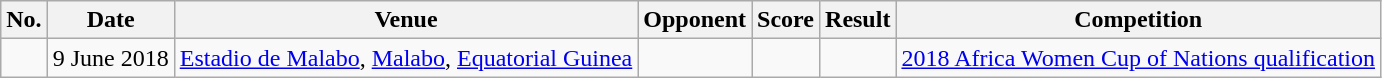<table class="wikitable">
<tr>
<th>No.</th>
<th>Date</th>
<th>Venue</th>
<th>Opponent</th>
<th>Score</th>
<th>Result</th>
<th>Competition</th>
</tr>
<tr>
<td></td>
<td>9 June 2018</td>
<td><a href='#'>Estadio de Malabo</a>, <a href='#'>Malabo</a>, <a href='#'>Equatorial Guinea</a></td>
<td></td>
<td></td>
<td></td>
<td><a href='#'>2018 Africa Women Cup of Nations qualification</a></td>
</tr>
</table>
